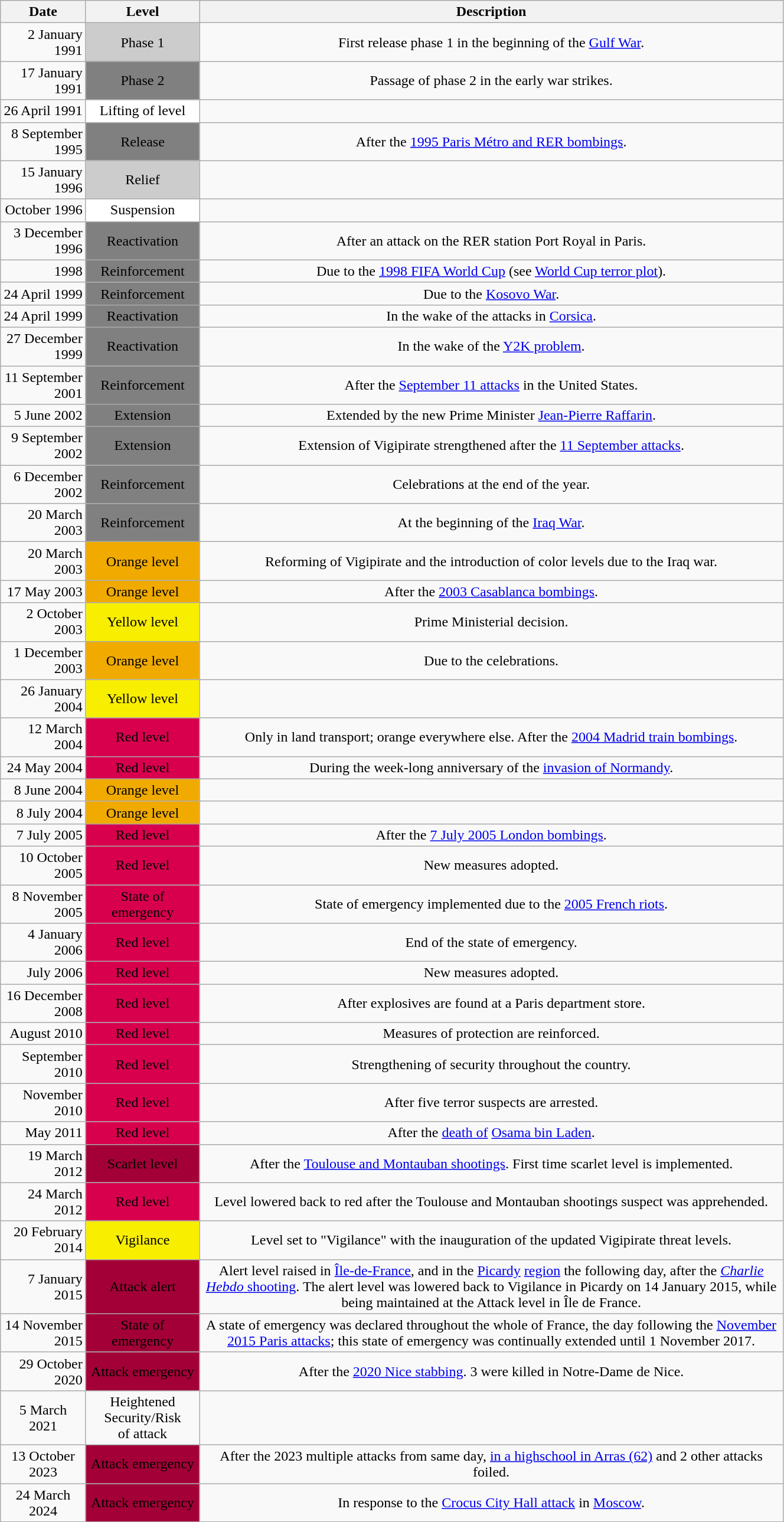<table class="wikitable" style="text-align: center; width: 70%;">
<tr>
<th>Date</th>
<th>Level</th>
<th>Description</th>
</tr>
<tr>
<td align="right">2 January 1991</td>
<td bgcolor=CCCCCC>Phase 1</td>
<td>First release phase 1 in the beginning of the <a href='#'>Gulf War</a>.</td>
</tr>
<tr>
<td align="right">17 January 1991</td>
<td bgcolor="grey">Phase 2</td>
<td>Passage of phase 2 in the early war strikes.</td>
</tr>
<tr>
<td align="right">26 April 1991</td>
<td bgcolor="white">Lifting of level</td>
<td></td>
</tr>
<tr>
<td align="right">8 September 1995</td>
<td bgcolor="grey">Release</td>
<td>After the <a href='#'>1995 Paris Métro and RER bombings</a>.</td>
</tr>
<tr>
<td align="right">15 January 1996</td>
<td bgcolor="CCCCCC">Relief</td>
<td></td>
</tr>
<tr>
<td align="right">October 1996</td>
<td bgcolor="white">Suspension</td>
<td></td>
</tr>
<tr>
<td align="right">3 December 1996</td>
<td bgcolor="grey">Reactivation</td>
<td>After an attack on the RER station Port Royal in Paris.</td>
</tr>
<tr>
<td align="right">1998</td>
<td bgcolor="grey">Reinforcement</td>
<td>Due to the <a href='#'>1998 FIFA World Cup</a> (see <a href='#'>World Cup terror plot</a>).</td>
</tr>
<tr>
<td align="right">24 April 1999</td>
<td bgcolor="grey">Reinforcement</td>
<td>Due to the <a href='#'>Kosovo War</a>.</td>
</tr>
<tr>
<td align="right">24 April 1999</td>
<td bgcolor="grey">Reactivation</td>
<td>In the wake of the attacks in <a href='#'>Corsica</a>.</td>
</tr>
<tr>
<td align="right">27 December 1999</td>
<td bgcolor="grey">Reactivation</td>
<td>In the wake of the <a href='#'>Y2K problem</a>.</td>
</tr>
<tr>
<td align="right">11 September 2001</td>
<td bgcolor="grey">Reinforcement</td>
<td>After the <a href='#'>September 11 attacks</a> in the United States.</td>
</tr>
<tr>
<td align="right">5 June 2002</td>
<td bgcolor="grey">Extension</td>
<td>Extended by the new Prime Minister <a href='#'>Jean-Pierre Raffarin</a>.</td>
</tr>
<tr>
<td align="right">9 September 2002</td>
<td bgcolor="grey">Extension</td>
<td>Extension of Vigipirate strengthened after the <a href='#'>11 September attacks</a>.</td>
</tr>
<tr>
<td align="right">6 December 2002</td>
<td bgcolor="grey">Reinforcement</td>
<td>Celebrations at the end of the year.</td>
</tr>
<tr>
<td align="right">20 March 2003</td>
<td bgcolor="grey">Reinforcement</td>
<td>At the beginning of the <a href='#'>Iraq War</a>.</td>
</tr>
<tr>
<td align="right">20 March 2003</td>
<td bgcolor="f0aa00">Orange level</td>
<td>Reforming of Vigipirate and the introduction of color levels due to the Iraq war.</td>
</tr>
<tr>
<td align="right">17 May 2003</td>
<td bgcolor="f0aa00">Orange level</td>
<td>After the <a href='#'>2003 Casablanca bombings</a>.</td>
</tr>
<tr>
<td align="right">2 October 2003</td>
<td bgcolor="f8ee00">Yellow level</td>
<td>Prime Ministerial decision.</td>
</tr>
<tr>
<td align="right">1 December 2003</td>
<td bgcolor="f0aa00">Orange level</td>
<td>Due to the celebrations.</td>
</tr>
<tr>
<td align="right">26 January 2004</td>
<td bgcolor="f8ee00">Yellow level</td>
<td></td>
</tr>
<tr>
<td align="right">12 March 2004</td>
<td bgcolor="d8004d">Red level</td>
<td>Only in land transport; orange everywhere else. After the <a href='#'>2004 Madrid train bombings</a>.</td>
</tr>
<tr>
<td align="right">24 May 2004</td>
<td bgcolor="d8004d">Red level</td>
<td>During the week-long anniversary of the <a href='#'>invasion of Normandy</a>.</td>
</tr>
<tr>
<td align="right">8 June 2004</td>
<td bgcolor="f0aa00">Orange level</td>
<td></td>
</tr>
<tr>
<td align="right">8 July 2004</td>
<td bgcolor="f0aa00">Orange level</td>
<td></td>
</tr>
<tr>
<td align="right">7 July 2005</td>
<td bgcolor="d8004d">Red level</td>
<td>After the <a href='#'>7 July 2005 London bombings</a>.</td>
</tr>
<tr>
<td align="right">10 October 2005</td>
<td bgcolor="d8004d">Red level</td>
<td>New measures adopted.</td>
</tr>
<tr>
<td align="right">8 November 2005</td>
<td bgcolor="d8004d">State of emergency</td>
<td>State of emergency implemented due to the <a href='#'>2005 French riots</a>.</td>
</tr>
<tr>
<td align="right">4 January 2006</td>
<td bgcolor="d8004d">Red level</td>
<td>End of the state of emergency.</td>
</tr>
<tr>
<td align="right">July 2006</td>
<td bgcolor="d8004d">Red level</td>
<td>New measures adopted.</td>
</tr>
<tr>
<td align="right">16 December 2008</td>
<td bgcolor="d8004d">Red level</td>
<td>After explosives are found at a Paris department store.</td>
</tr>
<tr>
<td align="right">August 2010</td>
<td bgcolor="d8004d">Red level</td>
<td>Measures of protection are reinforced.</td>
</tr>
<tr>
<td align="right">September 2010</td>
<td bgcolor="d8004d">Red level</td>
<td>Strengthening of security throughout the country.</td>
</tr>
<tr>
<td align="right">November 2010</td>
<td bgcolor="d8004d">Red level</td>
<td>After five terror suspects are arrested.</td>
</tr>
<tr>
<td align="right">May 2011</td>
<td bgcolor="d8004d">Red level</td>
<td>After the <a href='#'>death of</a> <a href='#'>Osama bin Laden</a>.</td>
</tr>
<tr>
<td align="right">19 March 2012</td>
<td bgcolor="#a30037">Scarlet level</td>
<td>After the <a href='#'>Toulouse and Montauban shootings</a>. First time scarlet level is implemented.</td>
</tr>
<tr>
<td align="right">24 March 2012</td>
<td bgcolor="d8004d">Red level</td>
<td>Level lowered back to red after the Toulouse and Montauban shootings suspect was apprehended.</td>
</tr>
<tr>
<td align="right">20 February 2014</td>
<td bgcolor="f8ee00">Vigilance</td>
<td>Level set to "Vigilance" with the inauguration of the updated Vigipirate threat levels.</td>
</tr>
<tr>
<td align="right">7 January 2015</td>
<td bgcolor="#a30037">Attack alert</td>
<td>Alert level raised in <a href='#'>Île-de-France</a>, and in the <a href='#'>Picardy</a> <a href='#'>region</a> the following day, after the <a href='#'><em>Charlie Hebdo</em> shooting</a>. The alert level was lowered back to Vigilance in Picardy on 14 January 2015, while being maintained at the Attack level in Île de France.</td>
</tr>
<tr>
<td align="right">14 November 2015</td>
<td bgcolor="#a30037">State of emergency</td>
<td>A state of emergency was declared throughout the whole of France, the day following the <a href='#'>November 2015 Paris attacks</a>; this state of emergency was continually extended until 1 November 2017.</td>
</tr>
<tr>
<td align="right">29 October 2020</td>
<td bgcolor="#a30037">Attack emergency</td>
<td>After the <a href='#'>2020 Nice stabbing</a>. 3 were killed in Notre-Dame de Nice.</td>
</tr>
<tr>
<td>5 March 2021</td>
<td>Heightened Security/Risk<br>of attack</td>
</tr>
<tr>
<td>13 October 2023</td>
<td bgcolor="#a30037">Attack emergency</td>
<td>After the 2023 multiple attacks from same day, <a href='#'>in a highschool in Arras (62)</a> and 2 other attacks foiled.</td>
</tr>
<tr>
<td>24 March 2024</td>
<td bgcolor="#a30037">Attack emergency</td>
<td>In response to the <a href='#'>Crocus City Hall attack</a> in <a href='#'>Moscow</a>.</td>
</tr>
</table>
